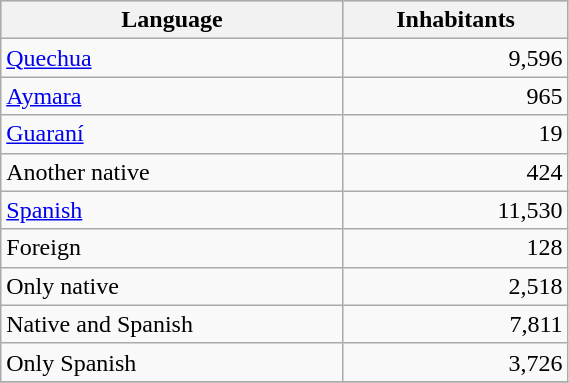<table class="wikitable" border="1" style="width:30%;" border="1">
<tr bgcolor=silver>
<th><strong>Language</strong></th>
<th><strong>Inhabitants</strong></th>
</tr>
<tr>
<td><a href='#'>Quechua</a></td>
<td align="right">9,596</td>
</tr>
<tr>
<td><a href='#'>Aymara</a></td>
<td align="right">965</td>
</tr>
<tr>
<td><a href='#'>Guaraní</a></td>
<td align="right">19</td>
</tr>
<tr>
<td>Another native</td>
<td align="right">424</td>
</tr>
<tr>
<td><a href='#'>Spanish</a></td>
<td align="right">11,530</td>
</tr>
<tr>
<td>Foreign</td>
<td align="right">128</td>
</tr>
<tr>
<td>Only native</td>
<td align="right">2,518</td>
</tr>
<tr>
<td>Native and Spanish</td>
<td align="right">7,811</td>
</tr>
<tr>
<td>Only Spanish</td>
<td align="right">3,726</td>
</tr>
<tr>
</tr>
</table>
